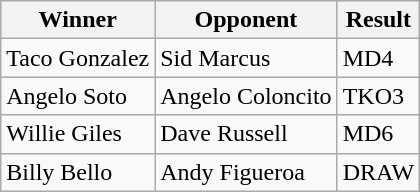<table class="wikitable">
<tr>
<th scope="col">Winner</th>
<th scope="col">Opponent</th>
<th scope="col">Result</th>
</tr>
<tr>
<td> Taco Gonzalez</td>
<td> Sid Marcus</td>
<td>MD4</td>
</tr>
<tr>
<td> Angelo Soto</td>
<td> Angelo Coloncito</td>
<td>TKO3</td>
</tr>
<tr>
<td> Willie Giles</td>
<td> Dave Russell</td>
<td>MD6</td>
</tr>
<tr>
<td> Billy Bello</td>
<td> Andy Figueroa</td>
<td>DRAW</td>
</tr>
</table>
